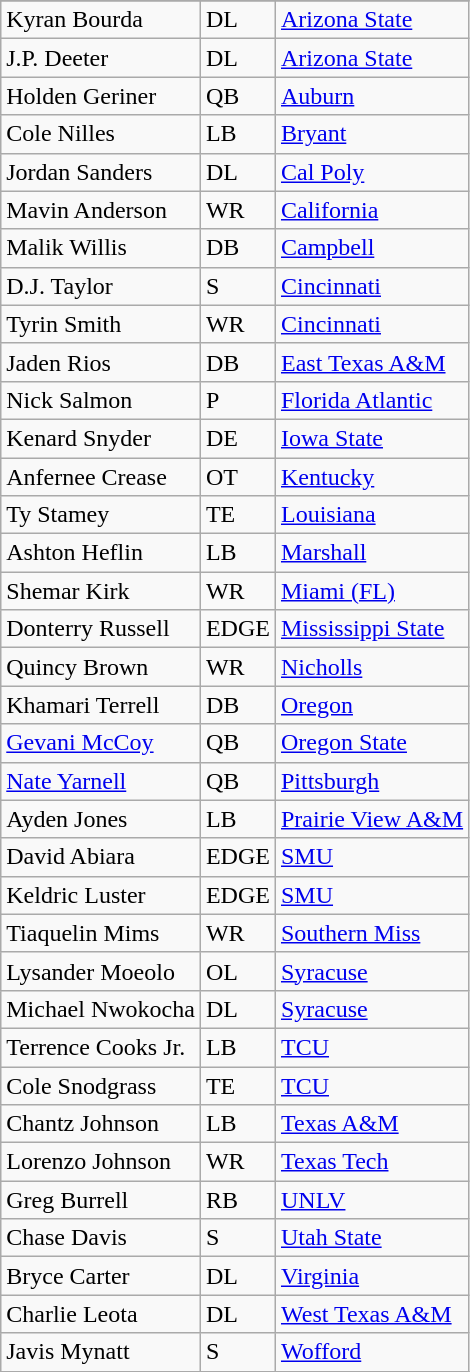<table class="wikitable sortable">
<tr>
</tr>
<tr>
<td>Kyran Bourda</td>
<td>DL</td>
<td><a href='#'>Arizona State</a></td>
</tr>
<tr>
<td>J.P. Deeter</td>
<td>DL</td>
<td><a href='#'>Arizona State</a></td>
</tr>
<tr>
<td>Holden Geriner</td>
<td>QB</td>
<td><a href='#'>Auburn</a></td>
</tr>
<tr>
<td>Cole Nilles</td>
<td>LB</td>
<td><a href='#'>Bryant</a></td>
</tr>
<tr>
<td>Jordan Sanders</td>
<td>DL</td>
<td><a href='#'>Cal Poly</a></td>
</tr>
<tr>
<td>Mavin Anderson</td>
<td>WR</td>
<td><a href='#'>California</a></td>
</tr>
<tr>
<td>Malik Willis</td>
<td>DB</td>
<td><a href='#'>Campbell</a></td>
</tr>
<tr>
<td>D.J. Taylor</td>
<td>S</td>
<td><a href='#'>Cincinnati</a></td>
</tr>
<tr>
<td>Tyrin Smith</td>
<td>WR</td>
<td><a href='#'>Cincinnati</a></td>
</tr>
<tr>
<td>Jaden Rios</td>
<td>DB</td>
<td><a href='#'>East Texas A&M</a></td>
</tr>
<tr>
<td>Nick Salmon</td>
<td>P</td>
<td><a href='#'>Florida Atlantic</a></td>
</tr>
<tr>
<td>Kenard Snyder</td>
<td>DE</td>
<td><a href='#'>Iowa State</a></td>
</tr>
<tr>
<td>Anfernee Crease</td>
<td>OT</td>
<td><a href='#'>Kentucky</a></td>
</tr>
<tr>
<td>Ty Stamey</td>
<td>TE</td>
<td><a href='#'>Louisiana</a></td>
</tr>
<tr>
<td>Ashton Heflin</td>
<td>LB</td>
<td><a href='#'>Marshall</a></td>
</tr>
<tr>
<td>Shemar Kirk</td>
<td>WR</td>
<td><a href='#'>Miami (FL)</a></td>
</tr>
<tr>
<td>Donterry Russell</td>
<td>EDGE</td>
<td><a href='#'>Mississippi State</a></td>
</tr>
<tr>
<td>Quincy Brown</td>
<td>WR</td>
<td><a href='#'>Nicholls</a></td>
</tr>
<tr>
<td>Khamari Terrell</td>
<td>DB</td>
<td><a href='#'>Oregon</a></td>
</tr>
<tr>
<td><a href='#'>Gevani McCoy</a></td>
<td>QB</td>
<td><a href='#'>Oregon State</a></td>
</tr>
<tr>
<td><a href='#'>Nate Yarnell</a></td>
<td>QB</td>
<td><a href='#'>Pittsburgh</a></td>
</tr>
<tr>
<td>Ayden Jones</td>
<td>LB</td>
<td><a href='#'>Prairie View A&M</a></td>
</tr>
<tr>
<td>David Abiara</td>
<td>EDGE</td>
<td><a href='#'>SMU</a></td>
</tr>
<tr>
<td>Keldric Luster</td>
<td>EDGE</td>
<td><a href='#'>SMU</a></td>
</tr>
<tr>
<td>Tiaquelin Mims</td>
<td>WR</td>
<td><a href='#'>Southern Miss</a></td>
</tr>
<tr>
<td>Lysander Moeolo</td>
<td>OL</td>
<td><a href='#'>Syracuse</a></td>
</tr>
<tr>
<td>Michael Nwokocha</td>
<td>DL</td>
<td><a href='#'>Syracuse</a></td>
</tr>
<tr>
<td>Terrence Cooks Jr.</td>
<td>LB</td>
<td><a href='#'>TCU</a></td>
</tr>
<tr>
<td>Cole Snodgrass</td>
<td>TE</td>
<td><a href='#'>TCU</a></td>
</tr>
<tr>
<td>Chantz Johnson</td>
<td>LB</td>
<td><a href='#'>Texas A&M</a></td>
</tr>
<tr>
<td>Lorenzo Johnson</td>
<td>WR</td>
<td><a href='#'>Texas Tech</a></td>
</tr>
<tr>
<td>Greg Burrell</td>
<td>RB</td>
<td><a href='#'>UNLV</a></td>
</tr>
<tr>
<td>Chase Davis</td>
<td>S</td>
<td><a href='#'>Utah State</a></td>
</tr>
<tr>
<td>Bryce Carter</td>
<td>DL</td>
<td><a href='#'>Virginia</a></td>
</tr>
<tr>
<td>Charlie Leota</td>
<td>DL</td>
<td><a href='#'>West Texas A&M</a></td>
</tr>
<tr>
<td>Javis Mynatt</td>
<td>S</td>
<td><a href='#'>Wofford</a></td>
</tr>
<tr>
</tr>
</table>
